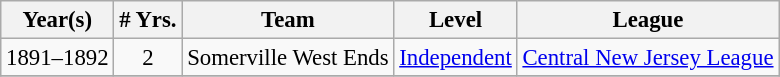<table class="wikitable" style="text-align:center; font-size: 95%;">
<tr>
<th>Year(s)</th>
<th># Yrs.</th>
<th>Team</th>
<th>Level</th>
<th>League</th>
</tr>
<tr>
<td>1891–1892</td>
<td>2</td>
<td>Somerville West Ends</td>
<td><a href='#'>Independent</a></td>
<td><a href='#'>Central New Jersey League</a></td>
</tr>
<tr>
</tr>
</table>
